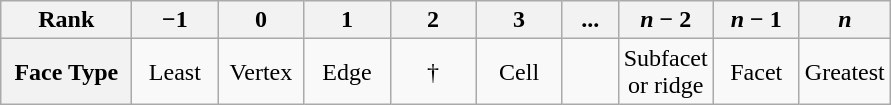<table class=wikitable style="text-align: center;">
<tr>
<th ! width="80">Rank</th>
<th width="50">−1</th>
<th width="50">0</th>
<th width="50">1</th>
<th width="50">2</th>
<th width="50">3</th>
<th width="30">...</th>
<th width="50"><em>n</em> − 2</th>
<th width="50"><em>n</em> − 1</th>
<th width="50"><em>n</em></th>
</tr>
<tr>
<th>Face Type</th>
<td>Least</td>
<td>Vertex</td>
<td>Edge</td>
<td>†</td>
<td>Cell</td>
<td></td>
<td>Subfacet or ridge</td>
<td>Facet</td>
<td>Greatest</td>
</tr>
</table>
